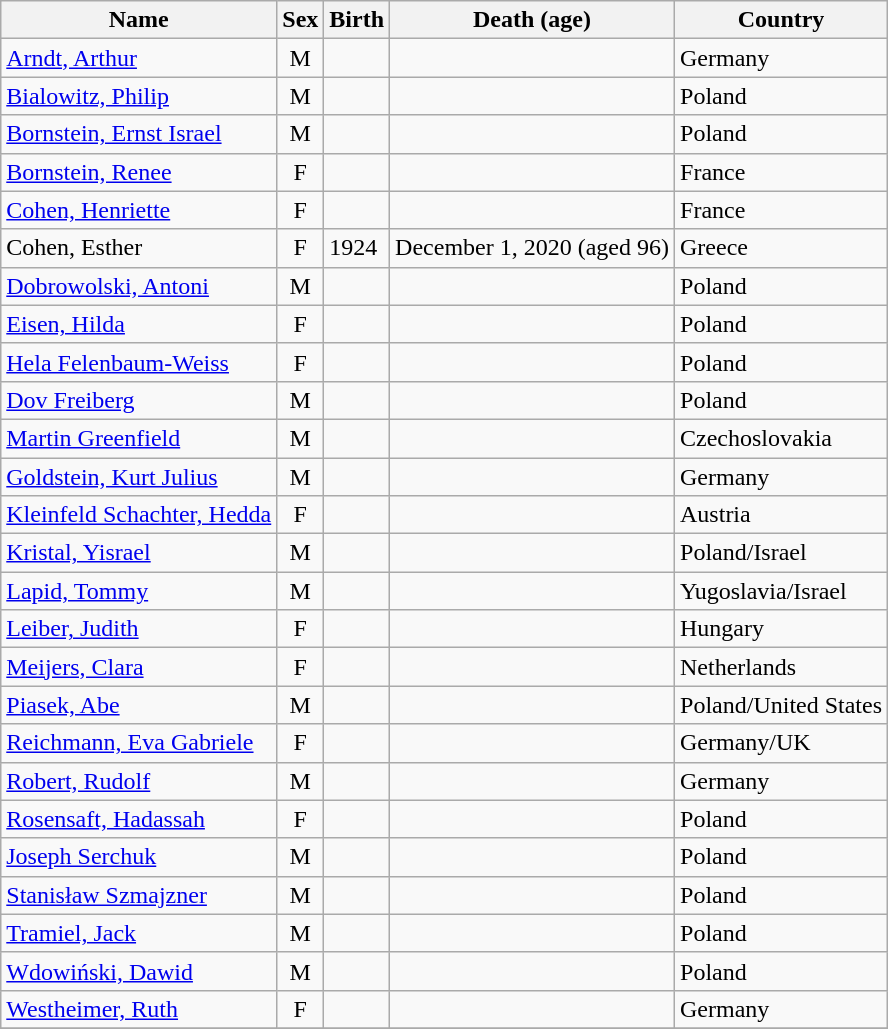<table class="wikitable sortable">
<tr>
<th>Name</th>
<th>Sex</th>
<th>Birth</th>
<th>Death (age)</th>
<th>Country</th>
</tr>
<tr>
<td><a href='#'>Arndt, Arthur</a></td>
<td style="text-align:center">M</td>
<td></td>
<td></td>
<td>Germany</td>
</tr>
<tr>
<td><a href='#'>Bialowitz, Philip</a></td>
<td style="text-align:center">M</td>
<td></td>
<td></td>
<td>Poland</td>
</tr>
<tr>
<td><a href='#'>Bornstein, Ernst Israel</a></td>
<td style="text-align:center">M</td>
<td></td>
<td></td>
<td>Poland</td>
</tr>
<tr>
<td><a href='#'>Bornstein, Renee</a></td>
<td style="text-align:center">F</td>
<td></td>
<td></td>
<td>France</td>
</tr>
<tr>
<td><a href='#'>Cohen, Henriette</a></td>
<td style="text-align:center">F</td>
<td></td>
<td></td>
<td>France</td>
</tr>
<tr>
<td>Cohen, Esther</td>
<td style="text-align: center;">F</td>
<td>1924</td>
<td>December 1, 2020 (aged 96)</td>
<td>Greece</td>
</tr>
<tr>
<td><a href='#'>Dobrowolski, Antoni</a></td>
<td style="text-align:center">M</td>
<td></td>
<td></td>
<td>Poland</td>
</tr>
<tr>
<td><a href='#'>Eisen, Hilda</a></td>
<td style="text-align:center">F</td>
<td></td>
<td></td>
<td>Poland</td>
</tr>
<tr>
<td><a href='#'>Hela Felenbaum-Weiss</a></td>
<td style="text-align:center">F</td>
<td></td>
<td></td>
<td>Poland</td>
</tr>
<tr>
<td><a href='#'>Dov Freiberg</a></td>
<td style="text-align:center">M</td>
<td></td>
<td></td>
<td>Poland</td>
</tr>
<tr>
<td><a href='#'>Martin Greenfield</a></td>
<td style="text-align:center">M</td>
<td></td>
<td></td>
<td>Czechoslovakia</td>
</tr>
<tr>
<td><a href='#'>Goldstein, Kurt Julius</a></td>
<td style="text-align:center">M</td>
<td></td>
<td></td>
<td>Germany</td>
</tr>
<tr>
<td><a href='#'>Kleinfeld Schachter, Hedda</a></td>
<td style="text-align:center">F</td>
<td></td>
<td></td>
<td>Austria</td>
</tr>
<tr>
<td><a href='#'>Kristal, Yisrael</a></td>
<td style="text-align:center">M</td>
<td></td>
<td></td>
<td>Poland/Israel</td>
</tr>
<tr>
<td><a href='#'>Lapid, Tommy</a></td>
<td style="text-align:center">M</td>
<td></td>
<td></td>
<td>Yugoslavia/Israel</td>
</tr>
<tr>
<td><a href='#'>Leiber, Judith</a></td>
<td style="text-align:center">F</td>
<td></td>
<td></td>
<td>Hungary</td>
</tr>
<tr>
<td><a href='#'>Meijers, Clara</a></td>
<td style="text-align:center">F</td>
<td></td>
<td></td>
<td>Netherlands</td>
</tr>
<tr>
<td><a href='#'>Piasek, Abe</a></td>
<td style="text-align:center">M</td>
<td></td>
<td></td>
<td>Poland/United States</td>
</tr>
<tr>
<td><a href='#'>Reichmann, Eva Gabriele</a></td>
<td style="text-align:center">F</td>
<td></td>
<td></td>
<td>Germany/UK</td>
</tr>
<tr>
<td><a href='#'>Robert, Rudolf</a></td>
<td style="text-align:center">M</td>
<td></td>
<td></td>
<td>Germany</td>
</tr>
<tr>
<td><a href='#'>Rosensaft, Hadassah</a></td>
<td style="text-align:center">F</td>
<td></td>
<td></td>
<td>Poland</td>
</tr>
<tr>
<td><a href='#'>Joseph Serchuk</a></td>
<td style="text-align:center">M</td>
<td></td>
<td></td>
<td>Poland</td>
</tr>
<tr>
<td><a href='#'>Stanisław Szmajzner</a></td>
<td style="text-align:center">M</td>
<td></td>
<td></td>
<td>Poland</td>
</tr>
<tr>
<td><a href='#'>Tramiel, Jack</a></td>
<td style="text-align:center">M</td>
<td></td>
<td></td>
<td>Poland</td>
</tr>
<tr>
<td><a href='#'>Wdowiński, Dawid</a></td>
<td style="text-align:center">M</td>
<td></td>
<td></td>
<td>Poland</td>
</tr>
<tr>
<td><a href='#'>Westheimer, Ruth</a></td>
<td style="text-align:center">F</td>
<td></td>
<td></td>
<td>Germany</td>
</tr>
<tr>
</tr>
</table>
